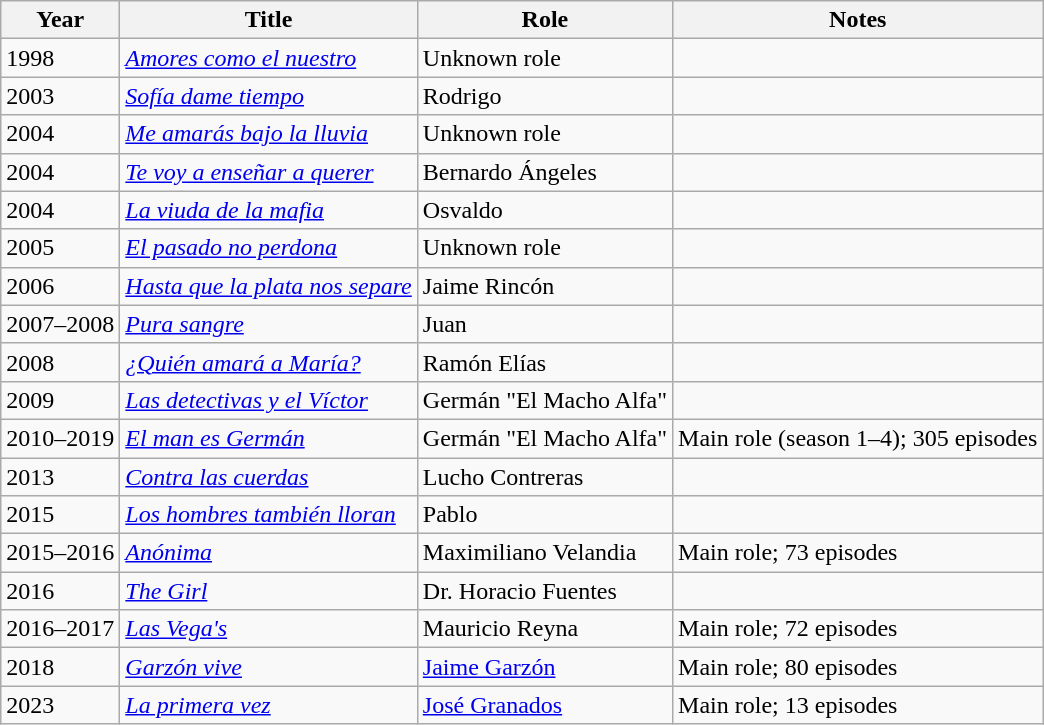<table class="wikitable sortable">
<tr>
<th>Year</th>
<th>Title</th>
<th>Role</th>
<th>Notes</th>
</tr>
<tr>
<td>1998</td>
<td><em><a href='#'>Amores como el nuestro</a></em></td>
<td>Unknown role</td>
<td></td>
</tr>
<tr>
<td>2003</td>
<td><em><a href='#'>Sofía dame tiempo</a></em></td>
<td>Rodrigo</td>
<td></td>
</tr>
<tr>
<td>2004</td>
<td><em><a href='#'>Me amarás bajo la lluvia</a></em></td>
<td>Unknown role</td>
<td></td>
</tr>
<tr>
<td>2004</td>
<td><em><a href='#'>Te voy a enseñar a querer</a></em></td>
<td>Bernardo Ángeles</td>
<td></td>
</tr>
<tr>
<td>2004</td>
<td><em><a href='#'>La viuda de la mafia</a></em></td>
<td>Osvaldo</td>
<td></td>
</tr>
<tr>
<td>2005</td>
<td><em><a href='#'>El pasado no perdona</a></em></td>
<td>Unknown role</td>
<td></td>
</tr>
<tr>
<td>2006</td>
<td><em><a href='#'>Hasta que la plata nos separe</a></em></td>
<td>Jaime Rincón</td>
<td></td>
</tr>
<tr>
<td>2007–2008</td>
<td><em><a href='#'>Pura sangre</a></em></td>
<td>Juan</td>
<td></td>
</tr>
<tr>
<td>2008</td>
<td><em><a href='#'>¿Quién amará a María?</a></em></td>
<td>Ramón Elías</td>
<td></td>
</tr>
<tr>
<td>2009</td>
<td><em><a href='#'>Las detectivas y el Víctor</a></em></td>
<td>Germán "El Macho Alfa"</td>
<td></td>
</tr>
<tr>
<td>2010–2019</td>
<td><em><a href='#'>El man es Germán</a></em></td>
<td>Germán "El Macho Alfa"</td>
<td>Main role (season 1–4); 305 episodes</td>
</tr>
<tr>
<td>2013</td>
<td><em><a href='#'>Contra las cuerdas</a></em></td>
<td>Lucho Contreras</td>
<td></td>
</tr>
<tr>
<td>2015</td>
<td><em><a href='#'>Los hombres también lloran</a></em></td>
<td>Pablo</td>
<td></td>
</tr>
<tr>
<td>2015–2016</td>
<td><em><a href='#'>Anónima</a></em></td>
<td>Maximiliano Velandia</td>
<td>Main role; 73 episodes</td>
</tr>
<tr>
<td>2016</td>
<td><em><a href='#'>The Girl</a></em></td>
<td>Dr. Horacio Fuentes</td>
<td></td>
</tr>
<tr>
<td>2016–2017</td>
<td><em><a href='#'>Las Vega's</a></em></td>
<td>Mauricio Reyna</td>
<td>Main role; 72 episodes</td>
</tr>
<tr>
<td>2018</td>
<td><em><a href='#'>Garzón vive</a></em></td>
<td><a href='#'>Jaime Garzón</a></td>
<td>Main role; 80 episodes</td>
</tr>
<tr>
<td>2023</td>
<td><em><a href='#'>La primera vez</a></em></td>
<td><a href='#'>José Granados</a></td>
<td>Main role; 13 episodes</td>
</tr>
</table>
